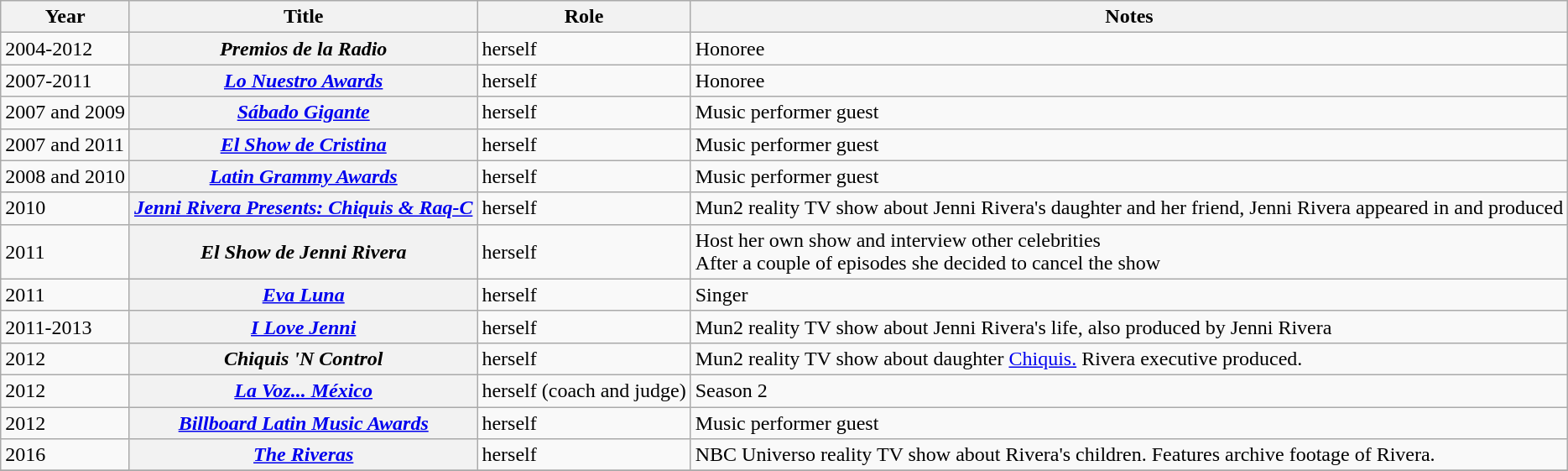<table class="wikitable sortable plainrowheaders">
<tr>
<th scope="col">Year</th>
<th scope="col">Title</th>
<th scope="col" class="unsortable">Role</th>
<th scope="col" class="unsortable">Notes</th>
</tr>
<tr>
<td>2004-2012</td>
<th scope="row"><em>Premios de la Radio</em></th>
<td>herself</td>
<td>Honoree</td>
</tr>
<tr>
<td>2007-2011</td>
<th scope="row"><em><a href='#'>Lo Nuestro Awards</a></em></th>
<td>herself</td>
<td>Honoree</td>
</tr>
<tr>
<td>2007 and 2009</td>
<th scope="row"><em><a href='#'>Sábado Gigante</a></em></th>
<td>herself</td>
<td>Music performer guest</td>
</tr>
<tr>
<td>2007 and 2011</td>
<th scope="row"><em><a href='#'>El Show de Cristina</a></em></th>
<td>herself</td>
<td>Music performer guest</td>
</tr>
<tr>
<td>2008 and 2010</td>
<th scope="row"><em><a href='#'>Latin Grammy Awards</a></em></th>
<td>herself</td>
<td>Music performer guest</td>
</tr>
<tr>
<td>2010</td>
<th scope="row"><em><a href='#'>Jenni Rivera Presents: Chiquis & Raq-C</a></em></th>
<td>herself</td>
<td>Mun2 reality TV show about Jenni Rivera's daughter and her friend, Jenni Rivera appeared in and produced</td>
</tr>
<tr>
<td>2011</td>
<th scope="row"><em>El Show de Jenni Rivera</em></th>
<td>herself</td>
<td>Host her own show and interview other celebrities<br>After a couple of episodes she decided to cancel the show</td>
</tr>
<tr>
<td>2011</td>
<th scope="row"><em><a href='#'>Eva Luna</a></em></th>
<td>herself</td>
<td>Singer</td>
</tr>
<tr>
<td>2011-2013</td>
<th scope="row"><em><a href='#'>I Love Jenni</a></em></th>
<td>herself</td>
<td>Mun2 reality TV show about Jenni Rivera's life, also produced by Jenni Rivera</td>
</tr>
<tr>
<td>2012</td>
<th scope="row"><em>Chiquis 'N Control</em></th>
<td>herself</td>
<td>Mun2 reality TV show about daughter <a href='#'>Chiquis.</a> Rivera executive produced.</td>
</tr>
<tr>
<td>2012</td>
<th scope="row"><em><a href='#'>La Voz... México</a></em></th>
<td>herself (coach and judge)</td>
<td>Season 2</td>
</tr>
<tr>
<td>2012</td>
<th scope="row"><em><a href='#'>Billboard Latin Music Awards</a></em></th>
<td>herself</td>
<td>Music performer guest</td>
</tr>
<tr>
<td>2016</td>
<th scope="row"><em><a href='#'>The Riveras</a></em></th>
<td>herself</td>
<td>NBC Universo reality TV show about Rivera's children. Features archive footage of Rivera.</td>
</tr>
<tr>
</tr>
</table>
